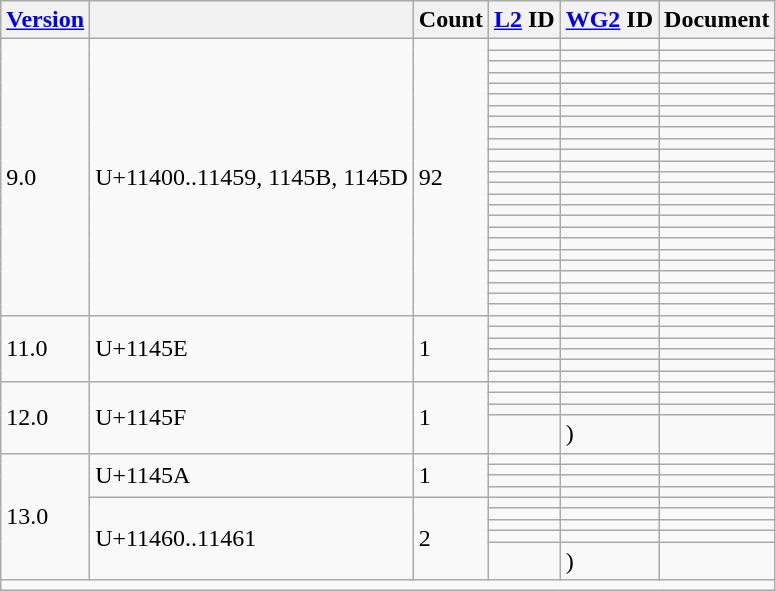<table class="wikitable collapsible sticky-header">
<tr>
<th><a href='#'>Version</a></th>
<th></th>
<th>Count</th>
<th><a href='#'>L2</a> ID</th>
<th><a href='#'>WG2</a> ID</th>
<th>Document</th>
</tr>
<tr>
<td rowspan="25">9.0</td>
<td rowspan="25">U+11400..11459, 1145B, 1145D</td>
<td rowspan="25">92</td>
<td></td>
<td></td>
<td></td>
</tr>
<tr>
<td></td>
<td></td>
<td></td>
</tr>
<tr>
<td></td>
<td></td>
<td></td>
</tr>
<tr>
<td></td>
<td></td>
<td></td>
</tr>
<tr>
<td></td>
<td></td>
<td></td>
</tr>
<tr>
<td></td>
<td></td>
<td></td>
</tr>
<tr>
<td></td>
<td></td>
<td></td>
</tr>
<tr>
<td></td>
<td></td>
<td></td>
</tr>
<tr>
<td></td>
<td></td>
<td></td>
</tr>
<tr>
<td></td>
<td></td>
<td></td>
</tr>
<tr>
<td></td>
<td></td>
<td></td>
</tr>
<tr>
<td></td>
<td></td>
<td></td>
</tr>
<tr>
<td></td>
<td></td>
<td></td>
</tr>
<tr>
<td></td>
<td></td>
<td></td>
</tr>
<tr>
<td></td>
<td></td>
<td></td>
</tr>
<tr>
<td></td>
<td></td>
<td></td>
</tr>
<tr>
<td></td>
<td></td>
<td></td>
</tr>
<tr>
<td></td>
<td></td>
<td></td>
</tr>
<tr>
<td></td>
<td></td>
<td></td>
</tr>
<tr>
<td></td>
<td></td>
<td></td>
</tr>
<tr>
<td></td>
<td></td>
<td></td>
</tr>
<tr>
<td></td>
<td></td>
<td></td>
</tr>
<tr>
<td></td>
<td></td>
<td></td>
</tr>
<tr>
<td></td>
<td></td>
<td></td>
</tr>
<tr>
<td></td>
<td></td>
<td></td>
</tr>
<tr>
<td rowspan="6">11.0</td>
<td rowspan="6">U+1145E</td>
<td rowspan="6">1</td>
<td></td>
<td></td>
<td></td>
</tr>
<tr>
<td></td>
<td></td>
<td></td>
</tr>
<tr>
<td></td>
<td></td>
<td></td>
</tr>
<tr>
<td></td>
<td></td>
<td></td>
</tr>
<tr>
<td></td>
<td></td>
<td></td>
</tr>
<tr>
<td></td>
<td></td>
<td></td>
</tr>
<tr>
<td rowspan="4">12.0</td>
<td rowspan="4">U+1145F</td>
<td rowspan="4">1</td>
<td></td>
<td></td>
<td></td>
</tr>
<tr>
<td></td>
<td></td>
<td></td>
</tr>
<tr>
<td></td>
<td></td>
<td></td>
</tr>
<tr>
<td></td>
<td> )</td>
<td></td>
</tr>
<tr>
<td rowspan="9">13.0</td>
<td rowspan="4">U+1145A</td>
<td rowspan="4">1</td>
<td></td>
<td></td>
<td></td>
</tr>
<tr>
<td></td>
<td></td>
<td></td>
</tr>
<tr>
<td></td>
<td></td>
<td></td>
</tr>
<tr>
<td></td>
<td></td>
<td></td>
</tr>
<tr>
<td rowspan="5">U+11460..11461</td>
<td rowspan="5">2</td>
<td></td>
<td></td>
<td></td>
</tr>
<tr>
<td></td>
<td></td>
<td></td>
</tr>
<tr>
<td></td>
<td></td>
<td></td>
</tr>
<tr>
<td></td>
<td></td>
<td></td>
</tr>
<tr>
<td></td>
<td> )</td>
<td></td>
</tr>
<tr class="sortbottom">
<td colspan="6"></td>
</tr>
</table>
